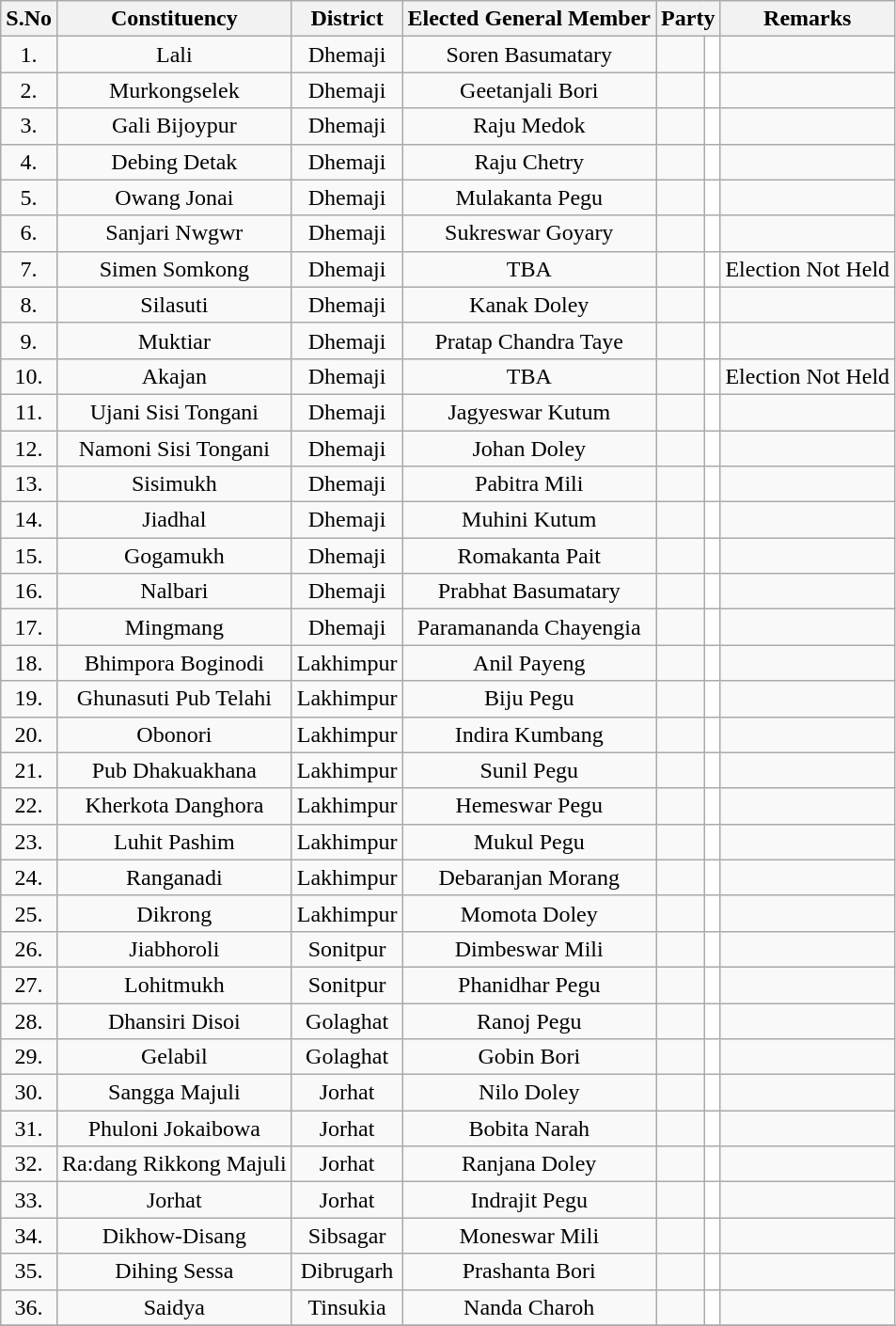<table class="wikitable sortable" style="text-align:center;">
<tr>
<th>S.No</th>
<th>Constituency</th>
<th>District</th>
<th>Elected General Member</th>
<th colspan="2" scope="col">Party</th>
<th>Remarks</th>
</tr>
<tr>
<td>1.</td>
<td>Lali</td>
<td>Dhemaji</td>
<td>Soren Basumatary</td>
<td></td>
<td width="4px" bgcolor="white"></td>
<td></td>
</tr>
<tr>
<td>2.</td>
<td>Murkongselek</td>
<td>Dhemaji</td>
<td>Geetanjali Bori</td>
<td></td>
<td width="4px" bgcolor="white"></td>
<td></td>
</tr>
<tr>
<td>3.</td>
<td>Gali Bijoypur</td>
<td>Dhemaji</td>
<td>Raju Medok</td>
<td></td>
<td width="4px" bgcolor="white"></td>
<td></td>
</tr>
<tr>
<td>4.</td>
<td>Debing Detak</td>
<td>Dhemaji</td>
<td>Raju Chetry</td>
<td></td>
<td width="4px" bgcolor="white"></td>
<td></td>
</tr>
<tr>
<td>5.</td>
<td>Owang Jonai</td>
<td>Dhemaji</td>
<td>Mulakanta Pegu</td>
<td></td>
<td width="4px" bgcolor="white"></td>
<td></td>
</tr>
<tr>
<td>6.</td>
<td>Sanjari Nwgwr</td>
<td>Dhemaji</td>
<td>Sukreswar Goyary</td>
<td></td>
<td width="4px" bgcolor="white"></td>
<td></td>
</tr>
<tr>
<td>7.</td>
<td>Simen Somkong</td>
<td>Dhemaji</td>
<td>TBA</td>
<td></td>
<td width="4px" bgcolor="white"></td>
<td>Election Not Held</td>
</tr>
<tr>
<td>8.</td>
<td>Silasuti</td>
<td>Dhemaji</td>
<td>Kanak Doley</td>
<td></td>
<td width="4px" bgcolor="white"></td>
<td></td>
</tr>
<tr>
<td>9.</td>
<td>Muktiar</td>
<td>Dhemaji</td>
<td>Pratap Chandra Taye</td>
<td></td>
<td width="4px" bgcolor="white"></td>
<td></td>
</tr>
<tr>
<td>10.</td>
<td>Akajan</td>
<td>Dhemaji</td>
<td>TBA</td>
<td></td>
<td width="4px" bgcolor="white"></td>
<td>Election Not Held</td>
</tr>
<tr>
<td>11.</td>
<td>Ujani Sisi Tongani</td>
<td>Dhemaji</td>
<td>Jagyeswar Kutum</td>
<td></td>
<td width="4px" bgcolor="white"></td>
<td></td>
</tr>
<tr>
<td>12.</td>
<td>Namoni Sisi Tongani</td>
<td>Dhemaji</td>
<td>Johan Doley</td>
<td></td>
<td width="4px" bgcolor="white"></td>
<td></td>
</tr>
<tr>
<td>13.</td>
<td>Sisimukh</td>
<td>Dhemaji</td>
<td>Pabitra Mili</td>
<td></td>
<td width="4px" bgcolor="white"></td>
<td></td>
</tr>
<tr>
<td>14.</td>
<td>Jiadhal</td>
<td>Dhemaji</td>
<td>Muhini Kutum</td>
<td></td>
<td width="4px" bgcolor="white"></td>
<td></td>
</tr>
<tr>
<td>15.</td>
<td>Gogamukh</td>
<td>Dhemaji</td>
<td>Romakanta Pait</td>
<td></td>
<td width="4px" bgcolor="white"></td>
<td></td>
</tr>
<tr>
<td>16.</td>
<td>Nalbari</td>
<td>Dhemaji</td>
<td>Prabhat Basumatary</td>
<td></td>
<td width="4px" bgcolor="white"></td>
<td></td>
</tr>
<tr>
<td>17.</td>
<td>Mingmang</td>
<td>Dhemaji</td>
<td>Paramananda Chayengia</td>
<td></td>
<td width="4px" bgcolor="white"></td>
<td></td>
</tr>
<tr>
<td>18.</td>
<td>Bhimpora Boginodi</td>
<td>Lakhimpur</td>
<td>Anil Payeng</td>
<td></td>
<td width="4px" bgcolor="white"></td>
<td></td>
</tr>
<tr>
<td>19.</td>
<td>Ghunasuti Pub Telahi</td>
<td>Lakhimpur</td>
<td>Biju Pegu</td>
<td></td>
<td width="4px" bgcolor="white"></td>
<td></td>
</tr>
<tr>
<td>20.</td>
<td>Obonori</td>
<td>Lakhimpur</td>
<td>Indira Kumbang</td>
<td></td>
<td width="4px" bgcolor="white"></td>
<td></td>
</tr>
<tr>
<td>21.</td>
<td>Pub Dhakuakhana</td>
<td>Lakhimpur</td>
<td>Sunil Pegu</td>
<td></td>
<td width="4px" bgcolor="white"></td>
<td></td>
</tr>
<tr>
<td>22.</td>
<td>Kherkota Danghora</td>
<td>Lakhimpur</td>
<td>Hemeswar Pegu</td>
<td></td>
<td width="4px" bgcolor="white"></td>
<td></td>
</tr>
<tr>
<td>23.</td>
<td>Luhit Pashim</td>
<td>Lakhimpur</td>
<td>Mukul Pegu</td>
<td></td>
<td width="4px" bgcolor="white"></td>
<td></td>
</tr>
<tr>
<td>24.</td>
<td>Ranganadi</td>
<td>Lakhimpur</td>
<td>Debaranjan Morang</td>
<td></td>
<td width="4px" bgcolor="white"></td>
<td></td>
</tr>
<tr>
<td>25.</td>
<td>Dikrong</td>
<td>Lakhimpur</td>
<td>Momota Doley</td>
<td></td>
<td width="4px" bgcolor="white"></td>
<td></td>
</tr>
<tr>
<td>26.</td>
<td>Jiabhoroli</td>
<td>Sonitpur</td>
<td>Dimbeswar Mili</td>
<td></td>
<td width="4px" bgcolor="white"></td>
<td></td>
</tr>
<tr>
<td>27.</td>
<td>Lohitmukh</td>
<td>Sonitpur</td>
<td>Phanidhar Pegu</td>
<td></td>
<td width="4px" bgcolor="white"></td>
<td></td>
</tr>
<tr>
<td>28.</td>
<td>Dhansiri Disoi</td>
<td>Golaghat</td>
<td>Ranoj Pegu</td>
<td></td>
<td width="4px" bgcolor="white"></td>
<td></td>
</tr>
<tr>
<td>29.</td>
<td>Gelabil</td>
<td>Golaghat</td>
<td>Gobin Bori</td>
<td></td>
<td width="4px" bgcolor="white"></td>
<td></td>
</tr>
<tr>
<td>30.</td>
<td>Sangga Majuli</td>
<td>Jorhat</td>
<td>Nilo Doley</td>
<td></td>
<td width="4px" bgcolor="white"></td>
<td></td>
</tr>
<tr>
<td>31.</td>
<td>Phuloni Jokaibowa</td>
<td>Jorhat</td>
<td>Bobita Narah</td>
<td></td>
<td width="4px" bgcolor="white"></td>
<td></td>
</tr>
<tr>
<td>32.</td>
<td>Ra:dang Rikkong Majuli</td>
<td>Jorhat</td>
<td>Ranjana Doley</td>
<td></td>
<td width="4px" bgcolor="white"></td>
<td></td>
</tr>
<tr>
<td>33.</td>
<td>Jorhat</td>
<td>Jorhat</td>
<td>Indrajit Pegu</td>
<td></td>
<td width="4px" bgcolor="white"></td>
<td></td>
</tr>
<tr>
<td>34.</td>
<td>Dikhow-Disang</td>
<td>Sibsagar</td>
<td>Moneswar Mili</td>
<td></td>
<td width="4px" bgcolor="white"></td>
<td></td>
</tr>
<tr>
<td>35.</td>
<td>Dihing Sessa</td>
<td>Dibrugarh</td>
<td>Prashanta Bori</td>
<td></td>
<td width="4px" bgcolor="white"></td>
<td></td>
</tr>
<tr>
<td>36.</td>
<td>Saidya</td>
<td>Tinsukia</td>
<td>Nanda Charoh</td>
<td></td>
<td width="4px" bgcolor="white"></td>
<td></td>
</tr>
<tr>
</tr>
</table>
